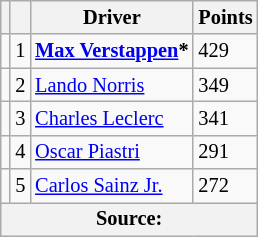<table class="wikitable" style="font-size: 85%;">
<tr>
<th scope="col"></th>
<th scope="col"></th>
<th scope="col">Driver</th>
<th scope="col">Points</th>
</tr>
<tr>
<td align="left"></td>
<td align="center">1</td>
<td> <strong><a href='#'>Max Verstappen</a>*</strong></td>
<td align="left">429</td>
</tr>
<tr>
<td align="left"></td>
<td align="center">2</td>
<td> <a href='#'>Lando Norris</a></td>
<td align="left">349</td>
</tr>
<tr>
<td align="left"></td>
<td align="center">3</td>
<td> <a href='#'>Charles Leclerc</a></td>
<td align="left">341</td>
</tr>
<tr>
<td align="left"></td>
<td align="center">4</td>
<td> <a href='#'>Oscar Piastri</a></td>
<td align="left">291</td>
</tr>
<tr>
<td align="left"></td>
<td align="center">5</td>
<td> <a href='#'>Carlos Sainz Jr.</a></td>
<td align="left">272</td>
</tr>
<tr>
<th colspan=4>Source:</th>
</tr>
</table>
